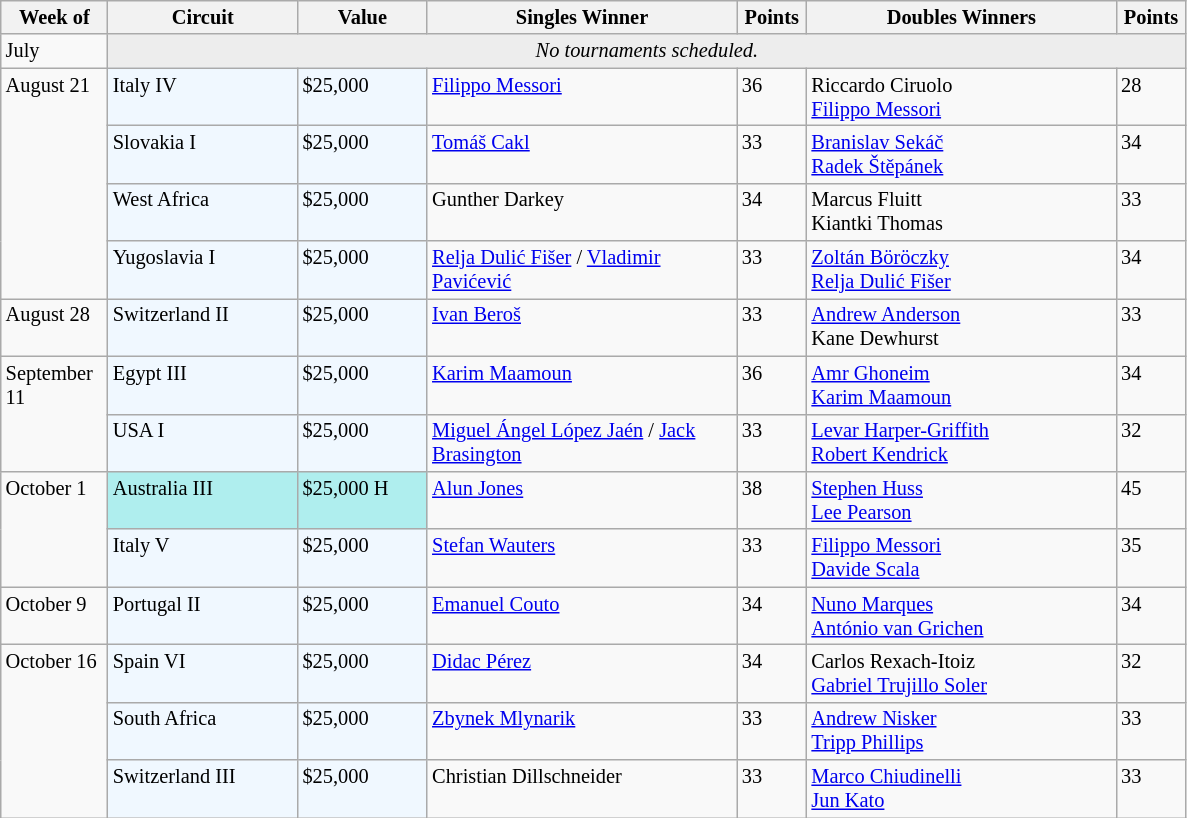<table class="wikitable" style="font-size:85%;">
<tr>
<th width="65">Week of</th>
<th width="120">Circuit</th>
<th width="80">Value</th>
<th width="200">Singles Winner</th>
<th width="40">Points</th>
<th width="200">Doubles Winners</th>
<th width="40">Points</th>
</tr>
<tr valign="top">
<td>July</td>
<td colspan="6" bgcolor="#ededed" align=center><em>No tournaments scheduled.</em></td>
</tr>
<tr valign=top>
<td rowspan=4>August 21</td>
<td style="background:#f0f8ff;">Italy IV</td>
<td style="background:#f0f8ff;">$25,000</td>
<td> <a href='#'>Filippo Messori</a></td>
<td>36</td>
<td> Riccardo Ciruolo <br>  <a href='#'>Filippo Messori</a></td>
<td>28</td>
</tr>
<tr valign=top>
<td style="background:#f0f8ff;">Slovakia I</td>
<td style="background:#f0f8ff;">$25,000</td>
<td> <a href='#'>Tomáš Cakl</a></td>
<td>33</td>
<td> <a href='#'>Branislav Sekáč</a> <br>  <a href='#'>Radek Štěpánek</a></td>
<td>34</td>
</tr>
<tr valign=top>
<td style="background:#f0f8ff;">West Africa</td>
<td style="background:#f0f8ff;">$25,000</td>
<td> Gunther Darkey</td>
<td>34</td>
<td> Marcus Fluitt <br>  Kiantki Thomas</td>
<td>33</td>
</tr>
<tr valign=top>
<td style="background:#f0f8ff;">Yugoslavia I</td>
<td style="background:#f0f8ff;">$25,000</td>
<td> <a href='#'>Relja Dulić Fišer</a> /  <a href='#'>Vladimir Pavićević</a></td>
<td>33</td>
<td> <a href='#'>Zoltán Böröczky</a> <br>  <a href='#'>Relja Dulić Fišer</a></td>
<td>34</td>
</tr>
<tr valign=top>
<td rowspan=1>August 28</td>
<td style="background:#f0f8ff;">Switzerland II</td>
<td style="background:#f0f8ff;">$25,000</td>
<td> <a href='#'>Ivan Beroš</a></td>
<td>33</td>
<td> <a href='#'>Andrew Anderson</a> <br>  Kane Dewhurst</td>
<td>33</td>
</tr>
<tr valign=top>
<td rowspan=2>September 11</td>
<td style="background:#f0f8ff;">Egypt III</td>
<td style="background:#f0f8ff;">$25,000</td>
<td> <a href='#'>Karim Maamoun</a></td>
<td>36</td>
<td> <a href='#'>Amr Ghoneim</a> <br>  <a href='#'>Karim Maamoun</a></td>
<td>34</td>
</tr>
<tr valign=top>
<td style="background:#f0f8ff;">USA I</td>
<td style="background:#f0f8ff;">$25,000</td>
<td> <a href='#'>Miguel Ángel López Jaén</a> /  <a href='#'>Jack Brasington</a></td>
<td>33</td>
<td> <a href='#'>Levar Harper-Griffith</a> <br>  <a href='#'>Robert Kendrick</a></td>
<td>32</td>
</tr>
<tr valign=top>
<td rowspan=2>October 1</td>
<td style="background:#afeeee;">Australia III</td>
<td style="background:#afeeee;">$25,000 H</td>
<td> <a href='#'>Alun Jones</a></td>
<td>38</td>
<td> <a href='#'>Stephen Huss</a> <br>  <a href='#'>Lee Pearson</a></td>
<td>45</td>
</tr>
<tr valign=top>
<td style="background:#f0f8ff;">Italy V</td>
<td style="background:#f0f8ff;">$25,000</td>
<td> <a href='#'>Stefan Wauters</a></td>
<td>33</td>
<td> <a href='#'>Filippo Messori</a><br> <a href='#'>Davide Scala</a></td>
<td>35</td>
</tr>
<tr valign=top>
<td rowspan=1>October 9</td>
<td style="background:#f0f8ff;">Portugal II</td>
<td style="background:#f0f8ff;">$25,000</td>
<td> <a href='#'>Emanuel Couto</a></td>
<td>34</td>
<td> <a href='#'>Nuno Marques</a> <br>  <a href='#'>António van Grichen</a></td>
<td>34</td>
</tr>
<tr valign=top>
<td rowspan=3>October 16</td>
<td style="background:#f0f8ff;">Spain VI</td>
<td style="background:#f0f8ff;">$25,000</td>
<td> <a href='#'>Didac Pérez</a></td>
<td>34</td>
<td> Carlos Rexach-Itoiz <br>  <a href='#'>Gabriel Trujillo Soler</a></td>
<td>32</td>
</tr>
<tr valign=top>
<td style="background:#f0f8ff;">South Africa</td>
<td style="background:#f0f8ff;">$25,000</td>
<td> <a href='#'>Zbynek Mlynarik</a></td>
<td>33</td>
<td> <a href='#'>Andrew Nisker</a> <br>  <a href='#'>Tripp Phillips</a></td>
<td>33</td>
</tr>
<tr valign=top>
<td style="background:#f0f8ff;">Switzerland III</td>
<td style="background:#f0f8ff;">$25,000</td>
<td> Christian Dillschneider</td>
<td>33</td>
<td> <a href='#'>Marco Chiudinelli</a> <br>  <a href='#'>Jun Kato</a></td>
<td>33</td>
</tr>
</table>
